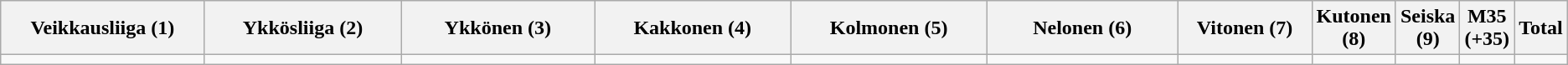<table class="wikitable">
<tr>
<th width="15%">Veikkausliiga (1)</th>
<th width="15%">Ykkösliiga (2)</th>
<th width="15%">Ykkönen (3)</th>
<th width="15%">Kakkonen (4)</th>
<th width="15%">Kolmonen (5)</th>
<th width="15%">Nelonen (6)</th>
<th width="15%">Vitonen (7)</th>
<th width="15%">Kutonen (8)</th>
<th width="15%">Seiska (9)</th>
<th width="15%">M35 (+35)</th>
<th width="15%">Total</th>
</tr>
<tr>
<td></td>
<td></td>
<td></td>
<td></td>
<td></td>
<td></td>
<td></td>
<td></td>
<td></td>
<td></td>
<td></td>
</tr>
</table>
